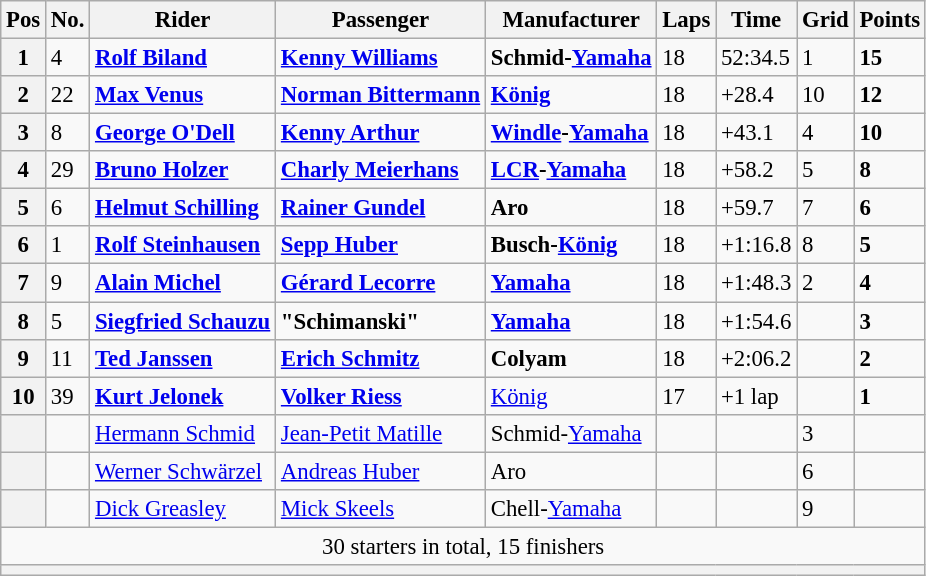<table class="wikitable" style="font-size: 95%;">
<tr>
<th>Pos</th>
<th>No.</th>
<th>Rider</th>
<th>Passenger</th>
<th>Manufacturer</th>
<th>Laps</th>
<th>Time</th>
<th>Grid</th>
<th>Points</th>
</tr>
<tr>
<th>1</th>
<td>4</td>
<td> <strong><a href='#'>Rolf Biland</a></strong></td>
<td> <strong><a href='#'>Kenny Williams</a></strong></td>
<td><strong>Schmid-<a href='#'>Yamaha</a></strong></td>
<td>18</td>
<td>52:34.5</td>
<td>1</td>
<td><strong>15</strong></td>
</tr>
<tr>
<th>2</th>
<td>22</td>
<td> <strong><a href='#'>Max Venus</a></strong></td>
<td> <strong><a href='#'>Norman Bittermann</a></strong></td>
<td><strong><a href='#'>König</a></strong></td>
<td>18</td>
<td>+28.4</td>
<td>10</td>
<td><strong>12</strong></td>
</tr>
<tr>
<th>3</th>
<td>8</td>
<td> <strong><a href='#'>George O'Dell</a></strong></td>
<td> <strong><a href='#'>Kenny Arthur</a></strong></td>
<td><strong><a href='#'>Windle</a>-<a href='#'>Yamaha</a></strong></td>
<td>18</td>
<td>+43.1</td>
<td>4</td>
<td><strong>10</strong></td>
</tr>
<tr>
<th>4</th>
<td>29</td>
<td> <strong><a href='#'>Bruno Holzer</a></strong></td>
<td> <strong><a href='#'>Charly Meierhans</a></strong></td>
<td><strong><a href='#'>LCR</a>-<a href='#'>Yamaha</a></strong></td>
<td>18</td>
<td>+58.2</td>
<td>5</td>
<td><strong>8</strong></td>
</tr>
<tr>
<th>5</th>
<td>6</td>
<td> <strong><a href='#'>Helmut Schilling</a></strong></td>
<td> <strong><a href='#'>Rainer Gundel</a></strong></td>
<td><strong>Aro</strong></td>
<td>18</td>
<td>+59.7</td>
<td>7</td>
<td><strong>6</strong></td>
</tr>
<tr>
<th>6</th>
<td>1</td>
<td> <strong><a href='#'>Rolf Steinhausen</a></strong></td>
<td> <strong><a href='#'>Sepp Huber</a></strong></td>
<td><strong>Busch-<a href='#'>König</a></strong></td>
<td>18</td>
<td>+1:16.8</td>
<td>8</td>
<td><strong>5</strong></td>
</tr>
<tr>
<th>7</th>
<td>9</td>
<td> <strong><a href='#'>Alain Michel</a></strong></td>
<td> <strong><a href='#'>Gérard Lecorre</a></strong></td>
<td><strong><a href='#'>Yamaha</a></strong></td>
<td>18</td>
<td>+1:48.3</td>
<td>2</td>
<td><strong>4</strong></td>
</tr>
<tr>
<th>8</th>
<td>5</td>
<td> <strong><a href='#'>Siegfried Schauzu</a></strong></td>
<td> <strong>"Schimanski"</strong></td>
<td><strong><a href='#'>Yamaha</a></strong></td>
<td>18</td>
<td>+1:54.6</td>
<td></td>
<td><strong>3</strong></td>
</tr>
<tr>
<th>9</th>
<td>11</td>
<td> <strong><a href='#'>Ted Janssen</a></strong></td>
<td> <strong><a href='#'>Erich Schmitz</a></strong></td>
<td><strong>Colyam</strong></td>
<td>18</td>
<td>+2:06.2</td>
<td></td>
<td><strong>2</strong></td>
</tr>
<tr>
<th>10</th>
<td>39</td>
<td> <strong><a href='#'>Kurt Jelonek</a></strong></td>
<td> <strong><a href='#'>Volker Riess</a></strong></td>
<td><a href='#'>König</a></td>
<td>17</td>
<td>+1 lap</td>
<td></td>
<td><strong>1</strong></td>
</tr>
<tr>
<th></th>
<td></td>
<td> <a href='#'>Hermann Schmid</a></td>
<td> <a href='#'>Jean-Petit Matille</a></td>
<td>Schmid-<a href='#'>Yamaha</a></td>
<td></td>
<td></td>
<td>3</td>
<td></td>
</tr>
<tr>
<th></th>
<td></td>
<td> <a href='#'>Werner Schwärzel</a></td>
<td> <a href='#'>Andreas Huber</a></td>
<td>Aro</td>
<td></td>
<td></td>
<td>6</td>
<td></td>
</tr>
<tr>
<th></th>
<td></td>
<td> <a href='#'>Dick Greasley</a></td>
<td> <a href='#'>Mick Skeels</a></td>
<td>Chell-<a href='#'>Yamaha</a></td>
<td></td>
<td></td>
<td>9</td>
<td></td>
</tr>
<tr>
<td colspan=9 align=center>30 starters in total, 15 finishers</td>
</tr>
<tr>
<th colspan=9></th>
</tr>
</table>
